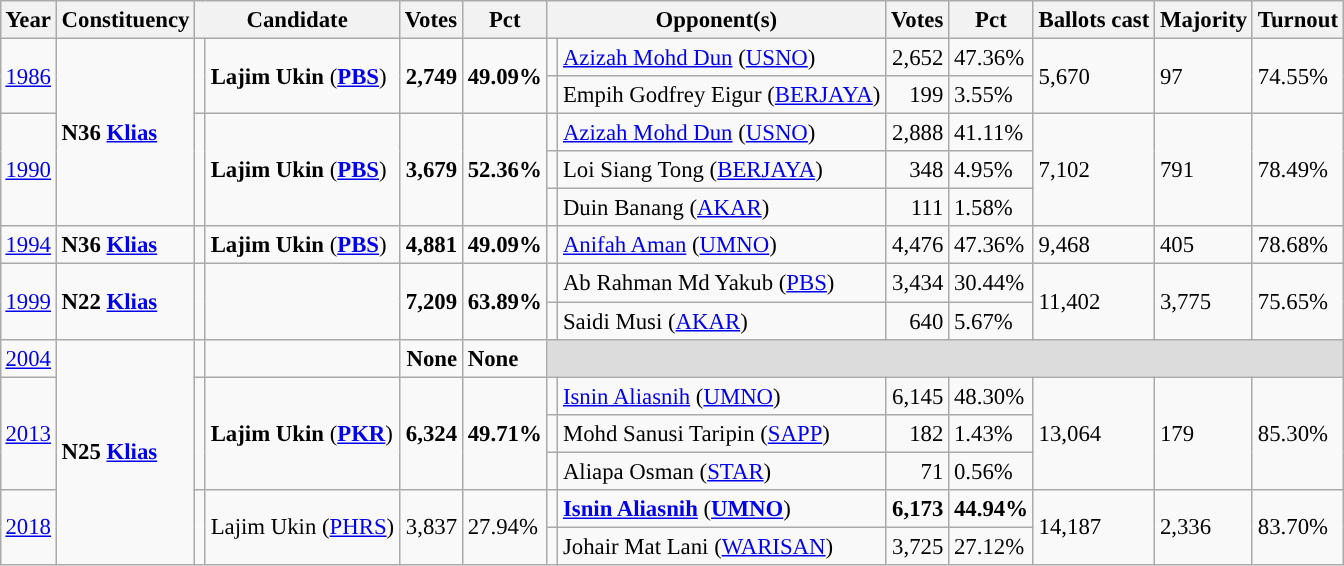<table class="wikitable" style="margin:0.5em ; font-size:95%">
<tr>
<th>Year</th>
<th>Constituency</th>
<th colspan=2>Candidate</th>
<th>Votes</th>
<th>Pct</th>
<th colspan=2>Opponent(s)</th>
<th>Votes</th>
<th>Pct</th>
<th>Ballots cast</th>
<th>Majority</th>
<th>Turnout</th>
</tr>
<tr>
<td rowspan=2><a href='#'>1986</a></td>
<td rowspan=5><strong>N36 <a href='#'>Klias</a></strong></td>
<td rowspan=2 ></td>
<td rowspan=2><strong>Lajim Ukin</strong> (<a href='#'><strong>PBS</strong></a>)</td>
<td rowspan=2 align="right"><strong>2,749</strong></td>
<td rowspan=2><strong>49.09%</strong></td>
<td></td>
<td><a href='#'>Azizah Mohd Dun</a> (<a href='#'>USNO</a>)</td>
<td align="right">2,652</td>
<td>47.36%</td>
<td rowspan=2>5,670</td>
<td rowspan=2>97</td>
<td rowspan=2>74.55%</td>
</tr>
<tr>
<td></td>
<td>Empih Godfrey Eigur (<a href='#'>BERJAYA</a>)</td>
<td align="right">199</td>
<td>3.55%</td>
</tr>
<tr>
<td rowspan=3><a href='#'>1990</a></td>
<td rowspan=3 ></td>
<td rowspan=3><strong>Lajim Ukin</strong> (<a href='#'><strong>PBS</strong></a>)</td>
<td rowspan=3 align="right"><strong>3,679</strong></td>
<td rowspan=3><strong>52.36%</strong></td>
<td></td>
<td><a href='#'>Azizah Mohd Dun</a> (<a href='#'>USNO</a>)</td>
<td align="right">2,888</td>
<td>41.11%</td>
<td rowspan=3>7,102</td>
<td rowspan=3>791</td>
<td rowspan=3>78.49%</td>
</tr>
<tr>
<td></td>
<td>Loi Siang Tong (<a href='#'>BERJAYA</a>)</td>
<td align="right">348</td>
<td>4.95%</td>
</tr>
<tr>
<td></td>
<td>Duin Banang (<a href='#'>AKAR</a>)</td>
<td align="right">111</td>
<td>1.58%</td>
</tr>
<tr>
<td rowspan=1><a href='#'>1994</a></td>
<td rowspan=1><strong>N36 <a href='#'>Klias</a></strong></td>
<td rowspan=1 ></td>
<td rowspan=1><strong>Lajim Ukin</strong> (<a href='#'><strong>PBS</strong></a>)</td>
<td rowspan=1 align="right"><strong>4,881</strong></td>
<td rowspan=1><strong>49.09%</strong></td>
<td></td>
<td><a href='#'>Anifah Aman</a> (<a href='#'>UMNO</a>)</td>
<td align="right">4,476</td>
<td>47.36%</td>
<td rowspan=1>9,468</td>
<td rowspan=1>405</td>
<td rowspan=1>78.68%</td>
</tr>
<tr>
<td rowspan=2><a href='#'>1999</a></td>
<td rowspan=2><strong>N22 <a href='#'>Klias</a></strong></td>
<td rowspan=2 ></td>
<td rowspan=2></td>
<td rowspan=2 align="right"><strong>7,209</strong></td>
<td rowspan=2><strong>63.89%</strong></td>
<td></td>
<td>Ab Rahman Md Yakub (<a href='#'>PBS</a>)</td>
<td align="right">3,434</td>
<td>30.44%</td>
<td rowspan=2>11,402</td>
<td rowspan=2>3,775</td>
<td rowspan=2>75.65%</td>
</tr>
<tr>
<td></td>
<td>Saidi Musi (<a href='#'>AKAR</a>)</td>
<td align="right">640</td>
<td>5.67%</td>
</tr>
<tr>
<td rowspan=1><a href='#'>2004</a></td>
<td rowspan=6><strong>N25 <a href='#'>Klias</a></strong></td>
<td rowspan=1 ></td>
<td rowspan=1></td>
<td rowspan=1 align="right"><strong>None</strong></td>
<td rowspan=1><strong>None</strong></td>
<td colspan="7" bgcolor="dcdcdc"></td>
</tr>
<tr>
<td rowspan=3><a href='#'>2013</a></td>
<td rowspan=3 ></td>
<td rowspan=3><strong>Lajim Ukin</strong> (<a href='#'><strong>PKR</strong></a>)</td>
<td rowspan=3 align="right"><strong>6,324</strong></td>
<td rowspan=3><strong>49.71%</strong></td>
<td></td>
<td><a href='#'>Isnin Aliasnih</a> (<a href='#'>UMNO</a>)</td>
<td align="right">6,145</td>
<td>48.30%</td>
<td rowspan=3>13,064</td>
<td rowspan=3>179</td>
<td rowspan=3>85.30%</td>
</tr>
<tr>
<td></td>
<td>Mohd Sanusi Taripin (<a href='#'>SAPP</a>)</td>
<td align="right">182</td>
<td>1.43%</td>
</tr>
<tr>
<td></td>
<td>Aliapa Osman (<a href='#'>STAR</a>)</td>
<td align="right">71</td>
<td>0.56%</td>
</tr>
<tr>
<td rowspan=2><a href='#'>2018</a></td>
<td rowspan=2 ></td>
<td rowspan=2>Lajim Ukin (<a href='#'>PHRS</a>)</td>
<td rowspan=2 align="right">3,837</td>
<td rowspan=2>27.94%</td>
<td></td>
<td><strong><a href='#'>Isnin Aliasnih</a></strong> (<a href='#'><strong>UMNO</strong></a>)</td>
<td align="right"><strong>6,173</strong></td>
<td><strong>44.94%</strong></td>
<td rowspan=2>14,187</td>
<td rowspan=2>2,336</td>
<td rowspan=2>83.70%</td>
</tr>
<tr>
<td></td>
<td>Johair Mat Lani (<a href='#'>WARISAN</a>)</td>
<td align="right">3,725</td>
<td>27.12%</td>
</tr>
</table>
